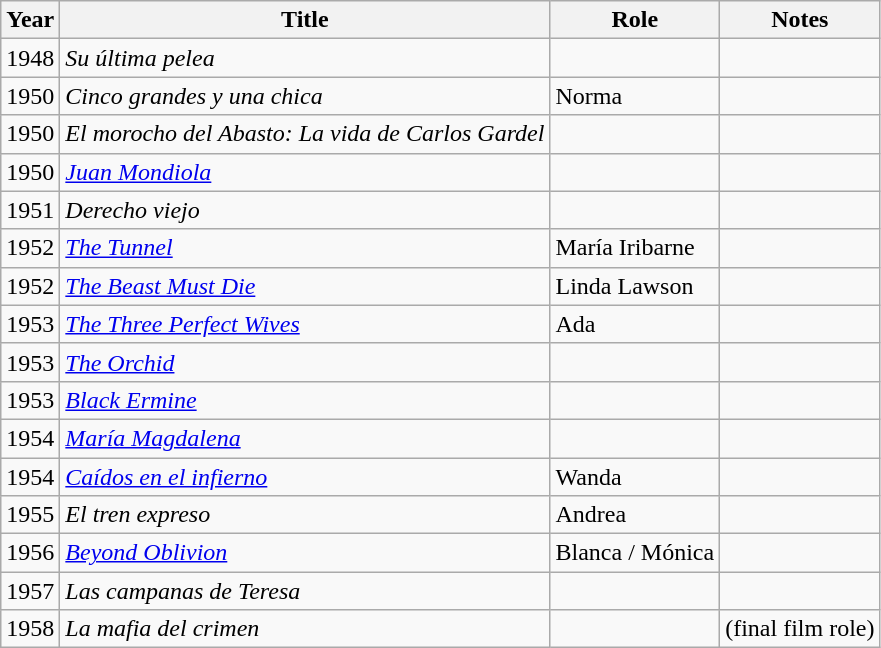<table class="wikitable">
<tr>
<th>Year</th>
<th>Title</th>
<th>Role</th>
<th>Notes</th>
</tr>
<tr>
<td>1948</td>
<td><em>Su última pelea</em></td>
<td></td>
<td></td>
</tr>
<tr>
<td>1950</td>
<td><em>Cinco grandes y una chica</em></td>
<td>Norma</td>
<td></td>
</tr>
<tr>
<td>1950</td>
<td><em>El morocho del Abasto: La vida de Carlos Gardel</em></td>
<td></td>
<td></td>
</tr>
<tr>
<td>1950</td>
<td><em><a href='#'>Juan Mondiola</a></em></td>
<td></td>
<td></td>
</tr>
<tr>
<td>1951</td>
<td><em>Derecho viejo</em></td>
<td></td>
<td></td>
</tr>
<tr>
<td>1952</td>
<td><em><a href='#'>The Tunnel</a></em></td>
<td>María Iribarne</td>
<td></td>
</tr>
<tr>
<td>1952</td>
<td><em><a href='#'>The Beast Must Die</a></em></td>
<td>Linda Lawson</td>
<td></td>
</tr>
<tr>
<td>1953</td>
<td><em><a href='#'>The Three Perfect Wives</a></em></td>
<td>Ada</td>
<td></td>
</tr>
<tr>
<td>1953</td>
<td><em><a href='#'>The Orchid</a></em></td>
<td></td>
<td></td>
</tr>
<tr>
<td>1953</td>
<td><em><a href='#'>Black Ermine</a></em></td>
<td></td>
<td></td>
</tr>
<tr>
<td>1954</td>
<td><em><a href='#'>María Magdalena</a></em></td>
<td></td>
<td></td>
</tr>
<tr>
<td>1954</td>
<td><em><a href='#'>Caídos en el infierno</a></em></td>
<td>Wanda</td>
<td></td>
</tr>
<tr>
<td>1955</td>
<td><em>El tren expreso</em></td>
<td>Andrea</td>
<td></td>
</tr>
<tr>
<td>1956</td>
<td><em><a href='#'>Beyond Oblivion</a></em></td>
<td>Blanca / Mónica</td>
<td></td>
</tr>
<tr>
<td>1957</td>
<td><em>Las campanas de Teresa</em></td>
<td></td>
<td></td>
</tr>
<tr>
<td>1958</td>
<td><em>La mafia del crimen</em></td>
<td></td>
<td>(final film role)</td>
</tr>
</table>
